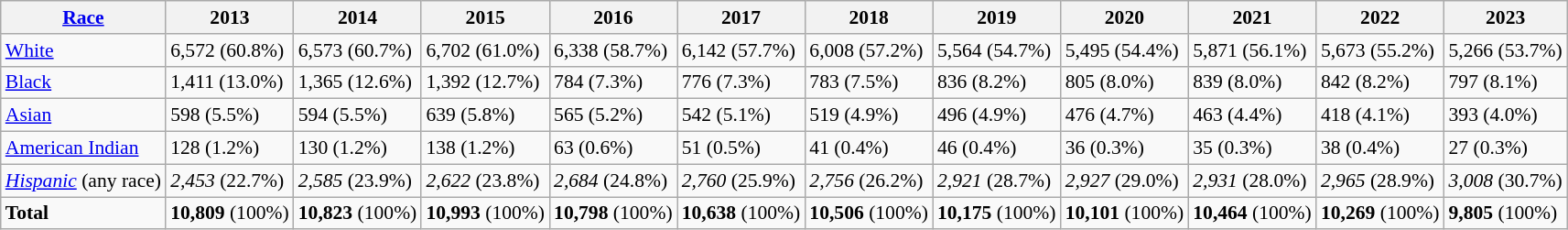<table class="wikitable" style="font-size: 90%;">
<tr>
<th><a href='#'>Race</a></th>
<th>2013</th>
<th>2014</th>
<th>2015</th>
<th>2016</th>
<th>2017</th>
<th>2018</th>
<th>2019</th>
<th>2020</th>
<th>2021</th>
<th>2022</th>
<th>2023</th>
</tr>
<tr>
<td><a href='#'>White</a></td>
<td>6,572 (60.8%)</td>
<td>6,573 (60.7%)</td>
<td>6,702 (61.0%)</td>
<td>6,338 (58.7%)</td>
<td>6,142 (57.7%)</td>
<td>6,008 (57.2%)</td>
<td>5,564 (54.7%)</td>
<td>5,495 (54.4%)</td>
<td>5,871 (56.1%)</td>
<td>5,673 (55.2%)</td>
<td>5,266 (53.7%)</td>
</tr>
<tr>
<td><a href='#'>Black</a></td>
<td>1,411 (13.0%)</td>
<td>1,365 (12.6%)</td>
<td>1,392 (12.7%)</td>
<td>784 (7.3%)</td>
<td>776 (7.3%)</td>
<td>783 (7.5%)</td>
<td>836 (8.2%)</td>
<td>805 (8.0%)</td>
<td>839 (8.0%)</td>
<td>842 (8.2%)</td>
<td>797 (8.1%)</td>
</tr>
<tr>
<td><a href='#'>Asian</a></td>
<td>598 (5.5%)</td>
<td>594 (5.5%)</td>
<td>639 (5.8%)</td>
<td>565 (5.2%)</td>
<td>542 (5.1%)</td>
<td>519 (4.9%)</td>
<td>496 (4.9%)</td>
<td>476 (4.7%)</td>
<td>463 (4.4%)</td>
<td>418 (4.1%)</td>
<td>393 (4.0%)</td>
</tr>
<tr>
<td><a href='#'>American Indian</a></td>
<td>128 (1.2%)</td>
<td>130 (1.2%)</td>
<td>138 (1.2%)</td>
<td>63 (0.6%)</td>
<td>51 (0.5%)</td>
<td>41 (0.4%)</td>
<td>46 (0.4%)</td>
<td>36 (0.3%)</td>
<td>35 (0.3%)</td>
<td>38 (0.4%)</td>
<td>27 (0.3%)</td>
</tr>
<tr>
<td><em><a href='#'>Hispanic</a></em> (any race)</td>
<td><em>2,453</em> (22.7%)</td>
<td><em>2,585</em> (23.9%)</td>
<td><em>2,622</em> (23.8%)</td>
<td><em>2,684</em> (24.8%)</td>
<td><em>2,760</em> (25.9%)</td>
<td><em>2,756</em> (26.2%)</td>
<td><em>2,921</em> (28.7%)</td>
<td><em>2,927</em> (29.0%)</td>
<td><em>2,931</em> (28.0%)</td>
<td><em>2,965</em> (28.9%)</td>
<td><em>3,008</em> (30.7%)</td>
</tr>
<tr>
<td><strong>Total</strong></td>
<td><strong>10,809</strong> (100%)</td>
<td><strong>10,823</strong> (100%)</td>
<td><strong>10,993</strong> (100%)</td>
<td><strong>10,798</strong> (100%)</td>
<td><strong>10,638</strong> (100%)</td>
<td><strong>10,506</strong> (100%)</td>
<td><strong>10,175</strong> (100%)</td>
<td><strong>10,101</strong> (100%)</td>
<td><strong>10,464</strong> (100%)</td>
<td><strong>10,269</strong> (100%)</td>
<td><strong>9,805</strong> (100%)</td>
</tr>
</table>
